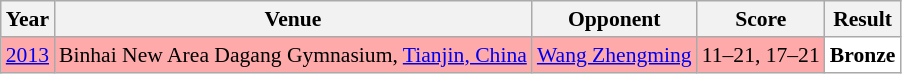<table class="sortable wikitable" style="font-size: 90%;">
<tr>
<th>Year</th>
<th>Venue</th>
<th>Opponent</th>
<th>Score</th>
<th>Result</th>
</tr>
<tr style="background:#FFAAAA">
<td align="center"><a href='#'>2013</a></td>
<td align="left">Binhai New Area Dagang Gymnasium, <a href='#'>Tianjin, China</a></td>
<td align="left"> <a href='#'>Wang Zhengming</a></td>
<td align="left">11–21, 17–21</td>
<td style="text-align:left; background:white"> <strong>Bronze</strong></td>
</tr>
</table>
